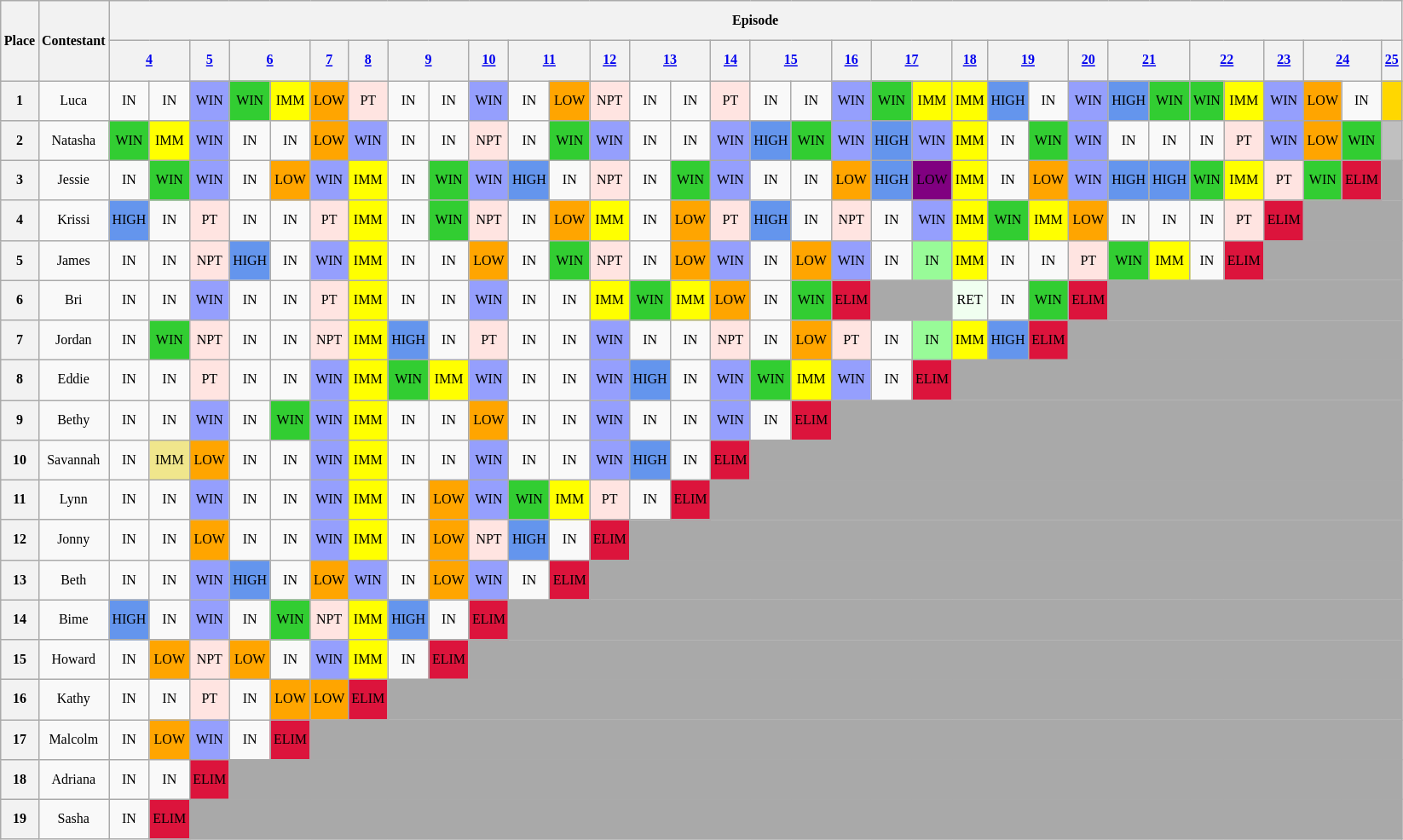<table class="wikitable" style="text-align: center; font-size: 8pt; line-height:26px;">
<tr>
<th rowspan="2">Place</th>
<th rowspan="2">Contestant</th>
<th colspan="33">Episode</th>
</tr>
<tr>
<th colspan="2"><a href='#'>4</a></th>
<th><a href='#'>5</a></th>
<th colspan="2"><a href='#'>6</a></th>
<th><a href='#'>7</a></th>
<th><a href='#'>8</a></th>
<th colspan="2"><a href='#'>9</a></th>
<th><a href='#'>10</a></th>
<th colspan="2"><a href='#'>11</a></th>
<th><a href='#'>12</a></th>
<th colspan="2"><a href='#'>13</a></th>
<th><a href='#'>14</a></th>
<th colspan="2"><a href='#'>15</a></th>
<th><a href='#'>16</a></th>
<th colspan="2"><a href='#'>17</a></th>
<th><a href='#'>18</a></th>
<th colspan="2"><a href='#'>19</a></th>
<th><a href='#'>20</a></th>
<th colspan="2"><a href='#'>21</a></th>
<th colspan="2"><a href='#'>22</a></th>
<th><a href='#'>23</a></th>
<th colspan="2"><a href='#'>24</a></th>
<th><a href='#'>25</a></th>
</tr>
<tr>
<th>1</th>
<td>Luca</td>
<td>IN</td>
<td>IN</td>
<td style="background:#959FFD;">WIN</td>
<td style="background:limegreen;">WIN</td>
<td style="background:yellow;">IMM</td>
<td style="background:orange;">LOW</td>
<td style="background:mistyrose;">PT</td>
<td>IN</td>
<td>IN</td>
<td style="background:#959FFD;">WIN</td>
<td>IN</td>
<td style="background:orange;">LOW</td>
<td style="background:mistyrose;">NPT</td>
<td>IN</td>
<td>IN</td>
<td style="background:mistyrose;">PT</td>
<td>IN</td>
<td>IN</td>
<td style="background:#959FFD;">WIN</td>
<td style="background:limegreen;">WIN</td>
<td style="background:yellow;">IMM</td>
<td style="background:yellow;">IMM</td>
<td style="background:cornflowerblue;">HIGH</td>
<td>IN</td>
<td style="background:#959FFD;">WIN</td>
<td style="background:cornflowerblue;">HIGH</td>
<td style="background:limegreen;">WIN</td>
<td style="background:limegreen;">WIN</td>
<td style="background:yellow;">IMM</td>
<td style="background:#959FFD;">WIN</td>
<td style="background:orange;">LOW</td>
<td>IN</td>
<td style="background:gold;"></td>
</tr>
<tr>
<th>2</th>
<td>Natasha</td>
<td style="background:limegreen;">WIN</td>
<td style="background:yellow;">IMM</td>
<td style="background:#959FFD;">WIN</td>
<td>IN</td>
<td>IN</td>
<td style="background:orange;">LOW</td>
<td style="background:#959FFD;">WIN</td>
<td>IN</td>
<td>IN</td>
<td style="background:mistyrose;">NPT</td>
<td>IN</td>
<td style="background:limegreen;">WIN</td>
<td style="background:#959FFD;">WIN</td>
<td>IN</td>
<td>IN</td>
<td style="background:#959FFD;">WIN</td>
<td style="background:cornflowerblue;">HIGH</td>
<td style="background:limegreen;">WIN</td>
<td style="background:#959FFD;">WIN</td>
<td style="background:cornflowerblue;">HIGH</td>
<td style="background:#959FFD;">WIN</td>
<td style="background:yellow;">IMM</td>
<td>IN</td>
<td style="background:limegreen;">WIN</td>
<td style="background:#959FFD;">WIN</td>
<td>IN</td>
<td>IN</td>
<td>IN</td>
<td style="background:mistyrose;">PT</td>
<td style="background:#959FFD;">WIN</td>
<td style="background:orange;">LOW</td>
<td style="background:limegreen;">WIN</td>
<td style="background:silver;"></td>
</tr>
<tr>
<th>3</th>
<td>Jessie</td>
<td>IN</td>
<td style="background:limegreen;">WIN</td>
<td style="background:#959FFD;">WIN</td>
<td>IN</td>
<td style="background:orange;">LOW</td>
<td style="background:#959FFD;">WIN</td>
<td style="background:yellow;">IMM</td>
<td>IN</td>
<td style="background:limegreen;">WIN</td>
<td style="background:#959FFD;">WIN</td>
<td style="background:cornflowerblue;">HIGH</td>
<td>IN</td>
<td style="background:mistyrose;">NPT</td>
<td>IN</td>
<td style="background:limegreen;">WIN</td>
<td style="background:#959FFD;">WIN</td>
<td>IN</td>
<td>IN</td>
<td style="background:orange;">LOW</td>
<td style="background:cornflowerblue;">HIGH</td>
<td style="background:purple;">LOW</td>
<td style="background:yellow;">IMM</td>
<td>IN</td>
<td style="background:orange;">LOW</td>
<td style="background:#959FFD;">WIN</td>
<td style="background:cornflowerblue;">HIGH</td>
<td style="background:cornflowerblue;">HIGH</td>
<td style="background:limegreen;">WIN</td>
<td style="background:yellow;">IMM</td>
<td style="background:mistyrose;">PT</td>
<td style="background:limegreen;">WIN</td>
<td style="background:crimson;">ELIM</td>
<td style="background:darkgrey;"></td>
</tr>
<tr>
<th>4</th>
<td>Krissi</td>
<td style="background:cornflowerblue;">HIGH</td>
<td>IN</td>
<td style="background:mistyrose;">PT</td>
<td>IN</td>
<td>IN</td>
<td style="background:mistyrose;">PT</td>
<td style="background:yellow;">IMM</td>
<td>IN</td>
<td style="background:limegreen;">WIN</td>
<td style="background:mistyrose;">NPT</td>
<td>IN</td>
<td style="background:orange;">LOW</td>
<td style="background:yellow;">IMM</td>
<td>IN</td>
<td style="background:orange;">LOW</td>
<td style="background:mistyrose;">PT</td>
<td style="background:cornflowerblue;">HIGH</td>
<td>IN</td>
<td style="background:mistyrose;">NPT</td>
<td>IN</td>
<td style="background:#959FFD;">WIN</td>
<td style="background:yellow;">IMM</td>
<td style="background:limegreen;">WIN</td>
<td style="background:yellow;">IMM</td>
<td style="background:orange;">LOW</td>
<td>IN</td>
<td>IN</td>
<td>IN</td>
<td style="background:mistyrose;">PT</td>
<td style="background:crimson;">ELIM</td>
<td colspan="3" style="background:darkgrey;"></td>
</tr>
<tr>
<th>5</th>
<td>James</td>
<td>IN</td>
<td>IN</td>
<td style="background:mistyrose;">NPT</td>
<td style="background:cornflowerblue;">HIGH</td>
<td>IN</td>
<td style="background:#959FFD;">WIN</td>
<td style="background:yellow;">IMM</td>
<td>IN</td>
<td>IN</td>
<td style="background:orange;">LOW</td>
<td>IN</td>
<td style="background:limegreen;">WIN</td>
<td style="background:mistyrose;">NPT</td>
<td>IN</td>
<td style="background:orange;">LOW</td>
<td style="background:#959FFD;">WIN</td>
<td>IN</td>
<td style="background:orange;">LOW</td>
<td style="background:#959FFD;">WIN</td>
<td>IN</td>
<td style="background:palegreen;">IN</td>
<td style="background:yellow;">IMM</td>
<td>IN</td>
<td>IN</td>
<td style="background:mistyrose;">PT</td>
<td style="background:limegreen;">WIN</td>
<td style="background:yellow;">IMM</td>
<td>IN</td>
<td style="background:crimson;">ELIM</td>
<td colspan="4" style="background:darkgrey;"></td>
</tr>
<tr>
<th>6</th>
<td>Bri</td>
<td>IN</td>
<td>IN</td>
<td style="background:#959FFD;">WIN</td>
<td>IN</td>
<td>IN</td>
<td style="background:mistyrose;">PT</td>
<td style="background:yellow;">IMM</td>
<td>IN</td>
<td>IN</td>
<td style="background:#959FFD;">WIN</td>
<td>IN</td>
<td>IN</td>
<td style="background:yellow;">IMM</td>
<td style="background:limegreen;">WIN</td>
<td style="background:yellow;">IMM</td>
<td style="background:orange;">LOW</td>
<td>IN</td>
<td style="background:limegreen;">WIN</td>
<td style="background:crimson;">ELIM</td>
<td colspan="2" style="background:darkgrey;"></td>
<td style="background:honeydew;">RET</td>
<td>IN</td>
<td style="background:limegreen;">WIN</td>
<td style="background:crimson;">ELIM</td>
<td colspan="8" style="background:darkgrey;"></td>
</tr>
<tr>
<th>7</th>
<td>Jordan</td>
<td>IN</td>
<td style="background:limegreen;">WIN</td>
<td style="background:mistyrose;">NPT</td>
<td>IN</td>
<td>IN</td>
<td style="background:mistyrose;">NPT</td>
<td style="background:yellow;">IMM</td>
<td style="background:cornflowerblue;">HIGH</td>
<td>IN</td>
<td style="background:mistyrose;">PT</td>
<td>IN</td>
<td>IN</td>
<td style="background:#959FFD;">WIN</td>
<td>IN</td>
<td>IN</td>
<td style="background:mistyrose;">NPT</td>
<td>IN</td>
<td style="background:orange;">LOW</td>
<td style="background:mistyrose;">PT</td>
<td>IN</td>
<td style="background:palegreen;">IN</td>
<td style="background:yellow;">IMM</td>
<td style="background:cornflowerblue;">HIGH</td>
<td style="background:crimson;">ELIM</td>
<td colspan="9" style="background:darkgrey;"></td>
</tr>
<tr>
<th>8</th>
<td>Eddie</td>
<td>IN</td>
<td>IN</td>
<td style="background:mistyrose;">PT</td>
<td>IN</td>
<td>IN</td>
<td style="background:#959FFD;">WIN</td>
<td style="background:yellow;">IMM</td>
<td style="background:limegreen;">WIN</td>
<td style="background:yellow;">IMM</td>
<td style="background:#959FFD;">WIN</td>
<td>IN</td>
<td>IN</td>
<td style="background:#959FFD;">WIN</td>
<td style="background:cornflowerblue;">HIGH</td>
<td>IN</td>
<td style="background:#959FFD;">WIN</td>
<td style="background:limegreen;">WIN</td>
<td style="background:yellow;">IMM</td>
<td style="background:#959FFD;">WIN</td>
<td>IN</td>
<td style="background:crimson;">ELIM</td>
<td colspan="12" style="background:darkgrey;"></td>
</tr>
<tr>
<th>9</th>
<td>Bethy</td>
<td>IN</td>
<td>IN</td>
<td style="background:#959FFD;">WIN</td>
<td>IN</td>
<td style="background:limegreen;">WIN</td>
<td style="background:#959FFD;">WIN</td>
<td style="background:yellow;">IMM</td>
<td>IN</td>
<td>IN</td>
<td style="background:orange;">LOW</td>
<td>IN</td>
<td>IN</td>
<td style="background:#959FFD;">WIN</td>
<td>IN</td>
<td>IN</td>
<td style="background:#959FFD;">WIN</td>
<td>IN</td>
<td style="background:crimson;">ELIM</td>
<td colspan="15" style="background:darkgrey;"></td>
</tr>
<tr>
<th>10</th>
<td>Savannah</td>
<td>IN</td>
<td style="background:khaki;">IMM</td>
<td style="background:orange;">LOW</td>
<td>IN</td>
<td>IN</td>
<td style="background:#959FFD;">WIN</td>
<td style="background:yellow;">IMM</td>
<td>IN</td>
<td>IN</td>
<td style="background:#959FFD;">WIN</td>
<td>IN</td>
<td>IN</td>
<td style="background:#959FFD;">WIN</td>
<td style="background:cornflowerblue;">HIGH</td>
<td>IN</td>
<td style="background:crimson;">ELIM</td>
<td colspan="17" style="background:darkgrey;"></td>
</tr>
<tr>
<th>11</th>
<td>Lynn</td>
<td>IN</td>
<td>IN</td>
<td style="background:#959FFD;">WIN</td>
<td>IN</td>
<td>IN</td>
<td style="background:#959FFD;">WIN</td>
<td style="background:yellow;">IMM</td>
<td>IN</td>
<td style="background:orange;">LOW</td>
<td style="background:#959FFD;">WIN</td>
<td style="background:limegreen;">WIN</td>
<td style="background:yellow;">IMM</td>
<td style="background:mistyrose;">PT</td>
<td>IN</td>
<td style="background:crimson;">ELIM</td>
<td colspan="18" style="background:darkgrey;"></td>
</tr>
<tr>
<th>12</th>
<td>Jonny</td>
<td>IN</td>
<td>IN</td>
<td style="background:orange;">LOW</td>
<td>IN</td>
<td>IN</td>
<td style="background:#959FFD;">WIN</td>
<td style="background:yellow;">IMM</td>
<td>IN</td>
<td style="background:orange;">LOW</td>
<td style="background:mistyrose;">NPT</td>
<td style="background:cornflowerblue;">HIGH</td>
<td>IN</td>
<td style="background:crimson;">ELIM</td>
<td colspan="20" style="background:darkgrey;"></td>
</tr>
<tr>
<th>13</th>
<td>Beth</td>
<td>IN</td>
<td>IN</td>
<td style="background:#959FFD;">WIN</td>
<td style="background:cornflowerblue;">HIGH</td>
<td>IN</td>
<td style="background:orange;">LOW</td>
<td style="background:#959FFD;">WIN</td>
<td>IN</td>
<td style="background:orange;">LOW</td>
<td style="background:#959FFD;">WIN</td>
<td>IN</td>
<td style="background:crimson;">ELIM</td>
<td colspan="21" style="background:darkgrey;"></td>
</tr>
<tr>
<th>14</th>
<td>Bime</td>
<td style="background:cornflowerblue;">HIGH</td>
<td>IN</td>
<td style="background:#959FFD;">WIN</td>
<td>IN</td>
<td style="background:limegreen;">WIN</td>
<td style="background:mistyrose;">NPT</td>
<td style="background:yellow;">IMM</td>
<td style="background:cornflowerblue;">HIGH</td>
<td>IN</td>
<td style="background:crimson;">ELIM</td>
<td colspan="23" style="background:darkgrey;"></td>
</tr>
<tr>
<th>15</th>
<td>Howard</td>
<td>IN</td>
<td style="background:orange;">LOW</td>
<td style="background:mistyrose;">NPT</td>
<td style="background:orange;">LOW</td>
<td>IN</td>
<td style="background:#959FFD;">WIN</td>
<td style="background:yellow;">IMM</td>
<td>IN</td>
<td style="background:crimson;">ELIM</td>
<td colspan="24" style="background:darkgrey;"></td>
</tr>
<tr>
<th>16</th>
<td>Kathy</td>
<td>IN</td>
<td>IN</td>
<td style="background:mistyrose;">PT</td>
<td>IN</td>
<td style="background:orange;">LOW</td>
<td style="background:orange;">LOW</td>
<td style="background:crimson;">ELIM</td>
<td colspan="26" style="background:darkgrey;"></td>
</tr>
<tr>
<th>17</th>
<td>Malcolm</td>
<td>IN</td>
<td style="background:orange;">LOW</td>
<td style="background:#959FFD;">WIN</td>
<td>IN</td>
<td style="background:crimson;">ELIM</td>
<td colspan="28" style="background:darkgrey;"></td>
</tr>
<tr>
<th>18</th>
<td>Adriana</td>
<td>IN</td>
<td>IN</td>
<td style="background:crimson;">ELIM</td>
<td colspan="30" style="background:darkgrey;"></td>
</tr>
<tr>
<th>19</th>
<td>Sasha</td>
<td>IN</td>
<td style="background:crimson;">ELIM</td>
<td colspan="31" style="background:darkgrey;"></td>
</tr>
</table>
